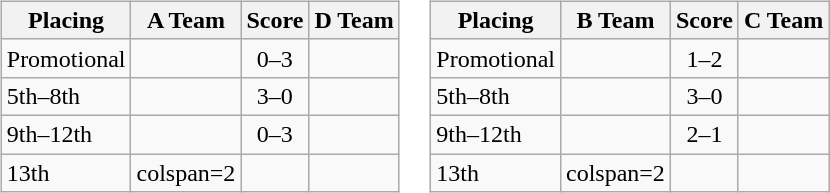<table>
<tr valign=top>
<td><br><table class=wikitable style="border:1px solid #AAAAAA;">
<tr>
<th>Placing</th>
<th>A Team</th>
<th>Score</th>
<th>D Team</th>
</tr>
<tr>
<td>Promotional</td>
<td></td>
<td align="center">0–3</td>
<td><strong></strong></td>
</tr>
<tr>
<td>5th–8th</td>
<td><strong></strong></td>
<td align="center">3–0</td>
<td></td>
</tr>
<tr>
<td>9th–12th</td>
<td></td>
<td align="center">0–3</td>
<td><strong></strong></td>
</tr>
<tr>
<td>13th</td>
<td>colspan=2 </td>
<td></td>
</tr>
</table>
</td>
<td><br><table class=wikitable style="border:1px solid #AAAAAA;">
<tr>
<th>Placing</th>
<th>B Team</th>
<th>Score</th>
<th>C Team</th>
</tr>
<tr>
<td>Promotional</td>
<td></td>
<td align="center">1–2</td>
<td><strong></strong></td>
</tr>
<tr>
<td>5th–8th</td>
<td><strong></strong></td>
<td align="center">3–0</td>
<td></td>
</tr>
<tr>
<td>9th–12th</td>
<td><strong></strong></td>
<td align="center">2–1</td>
<td></td>
</tr>
<tr>
<td>13th</td>
<td>colspan=2 </td>
<td></td>
</tr>
</table>
</td>
</tr>
</table>
